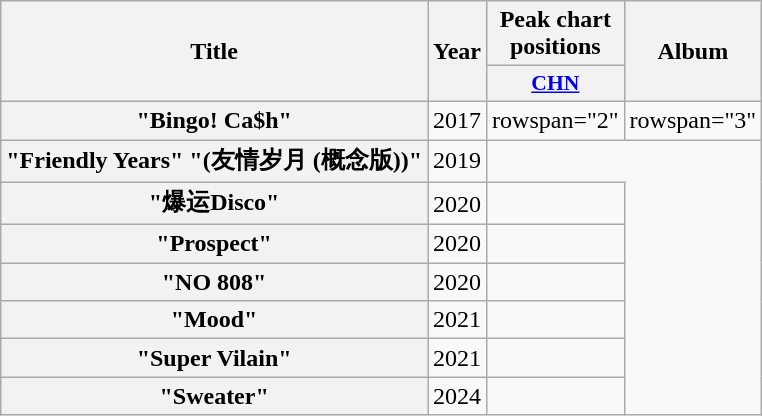<table class="wikitable plainrowheaders" style="text-align:center;">
<tr>
<th scope="col" rowspan="2">Title</th>
<th scope="col" rowspan="2">Year</th>
<th>Peak chart positions</th>
<th scope="col" rowspan="2">Album</th>
</tr>
<tr>
<th scope="col" style="width:3em;font-size:90%;"><a href='#'>CHN</a></th>
</tr>
<tr>
<th scope="row">"Bingo! Ca$h"<br></th>
<td>2017</td>
<td>rowspan="2"  </td>
<td>rowspan="3" </td>
</tr>
<tr>
<th scope="row">"Friendly Years" "(友情岁月 (概念版))" <br></th>
<td>2019</td>
</tr>
<tr>
<th scope="row">"爆运Disco" <br></th>
<td>2020</td>
<td></td>
</tr>
<tr>
<th scope="row">"Prospect" <br></th>
<td>2020</td>
<td></td>
</tr>
<tr>
<th scope="row">"NO 808" <br></th>
<td>2020</td>
<td></td>
</tr>
<tr>
<th scope="row">"Mood" <br></th>
<td>2021</td>
<td></td>
</tr>
<tr>
<th scope="row">"Super Vilain" <br></th>
<td>2021</td>
<td></td>
</tr>
<tr>
<th scope="row">"Sweater" <br></th>
<td>2024</td>
<td></td>
</tr>
</table>
